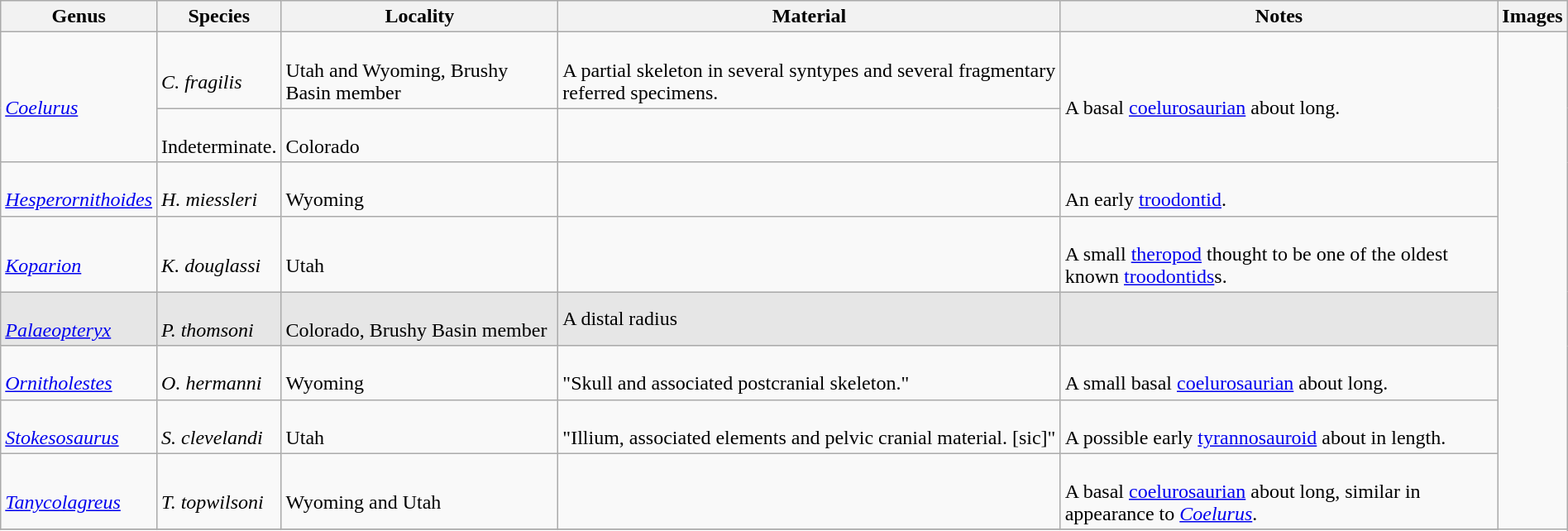<table class="wikitable" align="center" width="100%">
<tr>
<th>Genus</th>
<th>Species</th>
<th>Locality</th>
<th>Material</th>
<th>Notes</th>
<th>Images</th>
</tr>
<tr>
<td rowspan=2><br><em><a href='#'>Coelurus</a></em></td>
<td><br><em>C. fragilis</em></td>
<td><br>Utah and Wyoming, Brushy Basin member</td>
<td><br>A partial skeleton in several syntypes and several fragmentary referred specimens.</td>
<td rowspan=2><br>A basal <a href='#'>coelurosaurian</a> about  long.</td>
<td rowspan="34"><br>




</td>
</tr>
<tr>
<td><br>Indeterminate.</td>
<td><br>Colorado</td>
<td></td>
</tr>
<tr>
<td><br><em><a href='#'>Hesperornithoides</a></em></td>
<td><br><em>H. miessleri</em></td>
<td><br>Wyoming</td>
<td></td>
<td><br>An early <a href='#'>troodontid</a>.</td>
</tr>
<tr>
<td><br><em><a href='#'>Koparion</a></em></td>
<td><br><em>K. douglassi</em></td>
<td><br>Utah</td>
<td></td>
<td><br>A small <a href='#'>theropod</a> thought to be one of the oldest known <a href='#'>troodontids</a>s.</td>
</tr>
<tr>
<td style="background:#E6E6E6;"><br><em><a href='#'>Palaeopteryx</a></em></td>
<td style="background:#E6E6E6;"><br><em>P. thomsoni</em></td>
<td style="background:#E6E6E6;"><br>Colorado, Brushy Basin member</td>
<td style="background:#E6E6E6;">A distal radius</td>
<td style="background:#E6E6E6;"></td>
</tr>
<tr>
<td><br><em><a href='#'>Ornitholestes</a></em></td>
<td><br><em>O. hermanni</em></td>
<td><br>Wyoming</td>
<td><br>"Skull and associated postcranial skeleton."</td>
<td><br>A small basal <a href='#'>coelurosaurian</a> about  long.</td>
</tr>
<tr>
<td><br><em><a href='#'>Stokesosaurus</a></em></td>
<td><br><em>S. clevelandi</em></td>
<td><br>Utah</td>
<td><br>"Illium, associated elements and pelvic cranial material. [sic]"</td>
<td><br>A possible early <a href='#'>tyrannosauroid</a> about  in length.</td>
</tr>
<tr>
<td><br><em><a href='#'>Tanycolagreus</a></em></td>
<td><br><em>T. topwilsoni</em></td>
<td><br>Wyoming and Utah</td>
<td></td>
<td><br>A basal <a href='#'>coelurosaurian</a> about  long, similar in appearance to <em><a href='#'>Coelurus</a></em>.</td>
</tr>
<tr>
</tr>
</table>
